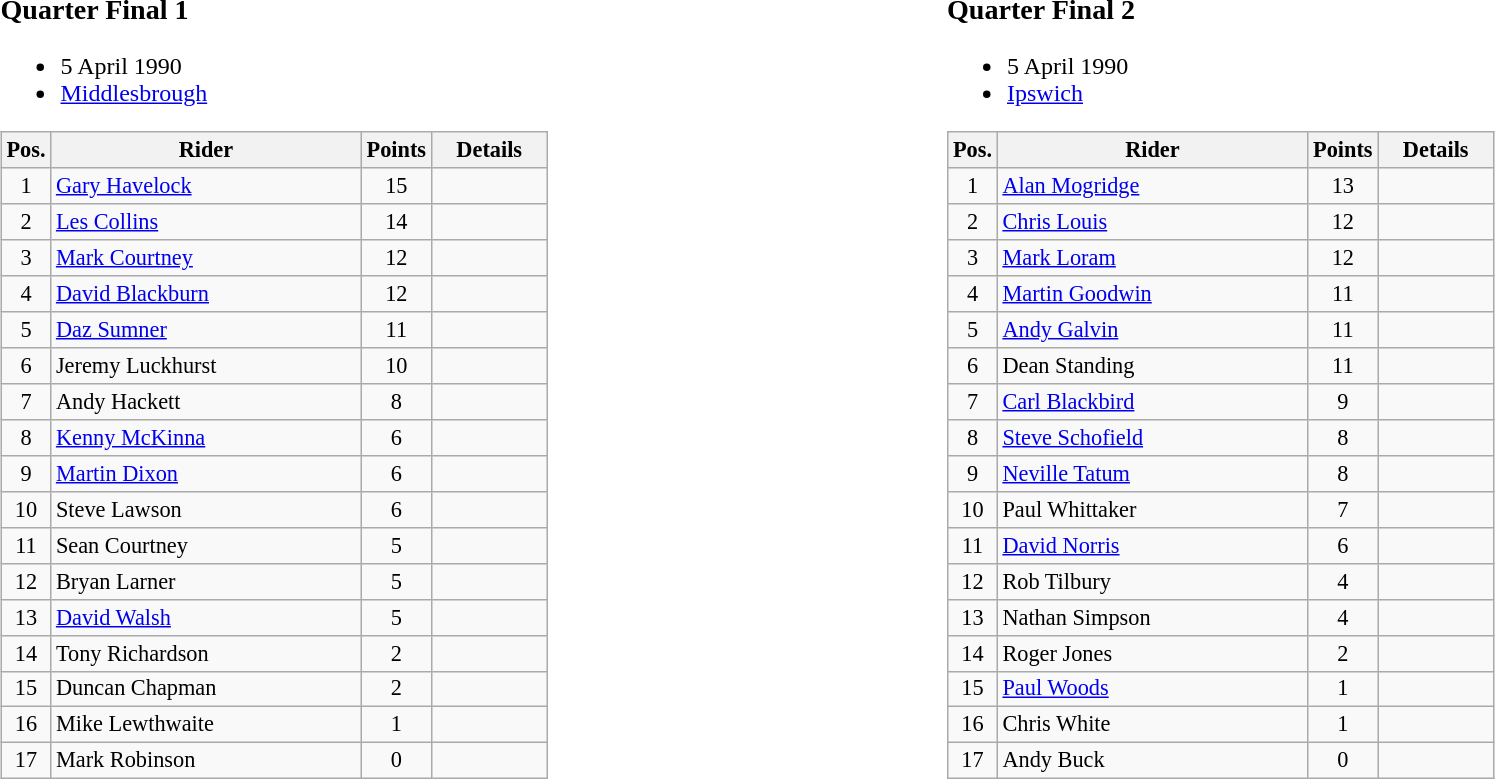<table width=100%>
<tr>
<td width=50% valign=top><br><h3>Quarter Final 1</h3><ul><li>5 April 1990</li><li> <a href='#'>Middlesbrough</a></li></ul><table class=wikitable style="font-size:93%;">
<tr>
<th width=25px>Pos.</th>
<th width=200px>Rider</th>
<th width=40px>Points</th>
<th width=70px>Details</th>
</tr>
<tr align=center >
<td>1</td>
<td align=left><a href='#'>Gary Havelock</a></td>
<td>15</td>
<td></td>
</tr>
<tr align=center >
<td>2</td>
<td align=left><a href='#'>Les Collins</a></td>
<td>14</td>
<td></td>
</tr>
<tr align=center >
<td>3</td>
<td align=left><a href='#'>Mark Courtney</a></td>
<td>12</td>
<td></td>
</tr>
<tr align=center>
<td>4</td>
<td align=left><a href='#'>David Blackburn</a></td>
<td>12</td>
<td></td>
</tr>
<tr align=center>
<td>5</td>
<td align=left><a href='#'>Daz Sumner</a></td>
<td>11</td>
<td></td>
</tr>
<tr align=center>
<td>6</td>
<td align=left>Jeremy Luckhurst</td>
<td>10</td>
<td></td>
</tr>
<tr align=center>
<td>7</td>
<td align=left>Andy Hackett</td>
<td>8</td>
<td></td>
</tr>
<tr align=center>
<td>8</td>
<td align=left><a href='#'>Kenny McKinna</a></td>
<td>6</td>
<td></td>
</tr>
<tr align=center>
<td>9</td>
<td align=left><a href='#'>Martin Dixon</a></td>
<td>6</td>
<td></td>
</tr>
<tr align=center>
<td>10</td>
<td align=left>Steve Lawson</td>
<td>6</td>
<td></td>
</tr>
<tr align=center>
<td>11</td>
<td align=left>Sean Courtney</td>
<td>5</td>
<td></td>
</tr>
<tr align=center>
<td>12</td>
<td align=left>Bryan Larner</td>
<td>5</td>
<td></td>
</tr>
<tr align=center>
<td>13</td>
<td align=left><a href='#'>David Walsh</a></td>
<td>5</td>
<td></td>
</tr>
<tr align=center>
<td>14</td>
<td align=left>Tony Richardson</td>
<td>2</td>
<td></td>
</tr>
<tr align=center>
<td>15</td>
<td align=left>Duncan Chapman</td>
<td>2</td>
<td></td>
</tr>
<tr align=center>
<td>16</td>
<td align=left>Mike Lewthwaite</td>
<td>1</td>
<td></td>
</tr>
<tr align=center>
<td>17</td>
<td align=left>Mark Robinson</td>
<td>0</td>
<td></td>
</tr>
</table>
</td>
<td width=50% valign=top><br><h3>Quarter Final 2</h3><ul><li>5 April 1990</li><li> <a href='#'>Ipswich</a></li></ul><table class=wikitable style="font-size:93%;">
<tr>
<th width=25px>Pos.</th>
<th width=200px>Rider</th>
<th width=40px>Points</th>
<th width=70px>Details</th>
</tr>
<tr align=center >
<td>1</td>
<td align=left><a href='#'>Alan Mogridge</a></td>
<td>13</td>
<td></td>
</tr>
<tr align=center >
<td>2</td>
<td align=left><a href='#'>Chris Louis</a></td>
<td>12</td>
<td></td>
</tr>
<tr align=center >
<td>3</td>
<td align=left><a href='#'>Mark Loram</a></td>
<td>12</td>
<td></td>
</tr>
<tr align=center >
<td>4</td>
<td align=left><a href='#'>Martin Goodwin</a></td>
<td>11</td>
<td></td>
</tr>
<tr align=center>
<td>5</td>
<td align=left><a href='#'>Andy Galvin</a></td>
<td>11</td>
<td></td>
</tr>
<tr align=center>
<td>6</td>
<td align=left>Dean Standing</td>
<td>11</td>
<td></td>
</tr>
<tr align=center>
<td>7</td>
<td align=left><a href='#'>Carl Blackbird</a></td>
<td>9</td>
<td></td>
</tr>
<tr align=center>
<td>8</td>
<td align=left><a href='#'>Steve Schofield</a></td>
<td>8</td>
<td></td>
</tr>
<tr align=center>
<td>9</td>
<td align=left><a href='#'>Neville Tatum</a></td>
<td>8</td>
<td></td>
</tr>
<tr align=center>
<td>10</td>
<td align=left>Paul Whittaker</td>
<td>7</td>
<td></td>
</tr>
<tr align=center>
<td>11</td>
<td align=left><a href='#'>David Norris</a></td>
<td>6</td>
<td></td>
</tr>
<tr align=center>
<td>12</td>
<td align=left>Rob Tilbury</td>
<td>4</td>
<td></td>
</tr>
<tr align=center>
<td>13</td>
<td align=left>Nathan Simpson</td>
<td>4</td>
<td></td>
</tr>
<tr align=center>
<td>14</td>
<td align=left>Roger Jones</td>
<td>2</td>
<td></td>
</tr>
<tr align=center>
<td>15</td>
<td align=left><a href='#'>Paul Woods</a></td>
<td>1</td>
<td></td>
</tr>
<tr align=center>
<td>16</td>
<td align=left>Chris White</td>
<td>1</td>
<td></td>
</tr>
<tr align=center>
<td>17</td>
<td align=left>Andy Buck</td>
<td>0</td>
<td></td>
</tr>
</table>
</td>
</tr>
<tr>
<td valign=top></td>
</tr>
</table>
